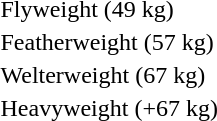<table>
<tr>
<td rowspan=2>Flyweight (49 kg)<br></td>
<td rowspan=2></td>
<td rowspan=2></td>
<td></td>
</tr>
<tr>
<td></td>
</tr>
<tr>
<td rowspan=2>Featherweight (57 kg)<br></td>
<td rowspan=2></td>
<td rowspan=2></td>
<td></td>
</tr>
<tr>
<td></td>
</tr>
<tr>
<td rowspan=2>Welterweight (67 kg)<br></td>
<td rowspan=2></td>
<td rowspan=2></td>
<td></td>
</tr>
<tr>
<td></td>
</tr>
<tr>
<td rowspan=2>Heavyweight (+67 kg)<br></td>
<td rowspan=2></td>
<td rowspan=2></td>
<td></td>
</tr>
<tr>
<td></td>
</tr>
</table>
